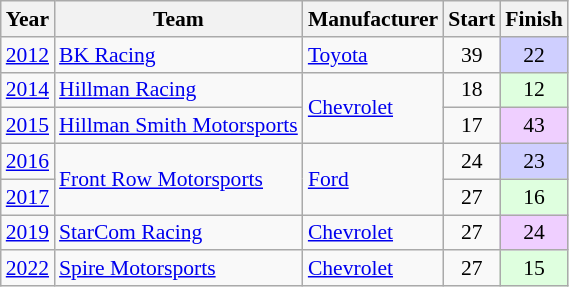<table class="wikitable" style="font-size: 90%;">
<tr>
<th>Year</th>
<th>Team</th>
<th>Manufacturer</th>
<th>Start</th>
<th>Finish</th>
</tr>
<tr>
<td><a href='#'>2012</a></td>
<td><a href='#'>BK Racing</a></td>
<td><a href='#'>Toyota</a></td>
<td align=center>39</td>
<td align=center style="background:#CFCFFF;">22</td>
</tr>
<tr>
<td><a href='#'>2014</a></td>
<td><a href='#'>Hillman Racing</a></td>
<td rowspan=2><a href='#'>Chevrolet</a></td>
<td align=center>18</td>
<td align=center style="background:#DFFFDF;">12</td>
</tr>
<tr>
<td><a href='#'>2015</a></td>
<td><a href='#'>Hillman Smith Motorsports</a></td>
<td align=center>17</td>
<td align=center style="background:#EFCFFF;">43</td>
</tr>
<tr>
<td><a href='#'>2016</a></td>
<td rowspan=2><a href='#'>Front Row Motorsports</a></td>
<td rowspan=2><a href='#'>Ford</a></td>
<td align=center>24</td>
<td align=center style="background:#CFCFFF;">23</td>
</tr>
<tr>
<td><a href='#'>2017</a></td>
<td align=center>27</td>
<td align=center style="background:#DFFFDF;">16</td>
</tr>
<tr>
<td><a href='#'>2019</a></td>
<td><a href='#'>StarCom Racing</a></td>
<td><a href='#'>Chevrolet</a></td>
<td align=center>27</td>
<td align=center style="background:#EFCFFF;">24</td>
</tr>
<tr>
<td><a href='#'>2022</a></td>
<td><a href='#'>Spire Motorsports</a></td>
<td><a href='#'>Chevrolet</a></td>
<td align=center>27</td>
<td align=center style="background:#DFFFDF;">15</td>
</tr>
</table>
